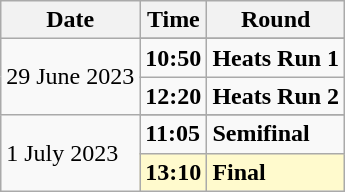<table class="wikitable">
<tr>
<th>Date</th>
<th>Time</th>
<th>Round</th>
</tr>
<tr>
<td rowspan=3>29 June 2023</td>
</tr>
<tr>
<td><strong>10:50</strong></td>
<td><strong>Heats Run 1</strong></td>
</tr>
<tr>
<td><strong>12:20</strong></td>
<td><strong>Heats Run 2</strong></td>
</tr>
<tr>
<td rowspan=3>1 July 2023</td>
</tr>
<tr>
<td><strong>11:05</strong></td>
<td><strong>Semifinal</strong></td>
</tr>
<tr style=background:lemonchiffon>
<td><strong>13:10</strong></td>
<td><strong>Final</strong></td>
</tr>
</table>
